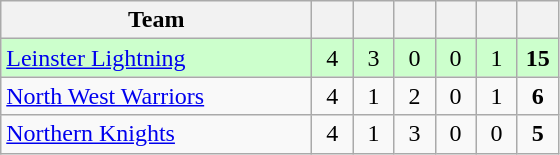<table class="wikitable" style="text-align:center">
<tr>
<th style="width:200px">Team</th>
<th width="20"></th>
<th width="20"></th>
<th width="20"></th>
<th width="20"></th>
<th width="20"></th>
<th width="20"></th>
</tr>
<tr style="background:#cfc">
<td style="text-align:left"><a href='#'>Leinster Lightning</a></td>
<td>4</td>
<td>3</td>
<td>0</td>
<td>0</td>
<td>1</td>
<td><strong>15</strong></td>
</tr>
<tr>
<td style="text-align:left"><a href='#'>North West Warriors</a></td>
<td>4</td>
<td>1</td>
<td>2</td>
<td>0</td>
<td>1</td>
<td><strong>6</strong></td>
</tr>
<tr>
<td style="text-align:left"><a href='#'>Northern Knights</a></td>
<td>4</td>
<td>1</td>
<td>3</td>
<td>0</td>
<td>0</td>
<td><strong>5</strong></td>
</tr>
</table>
